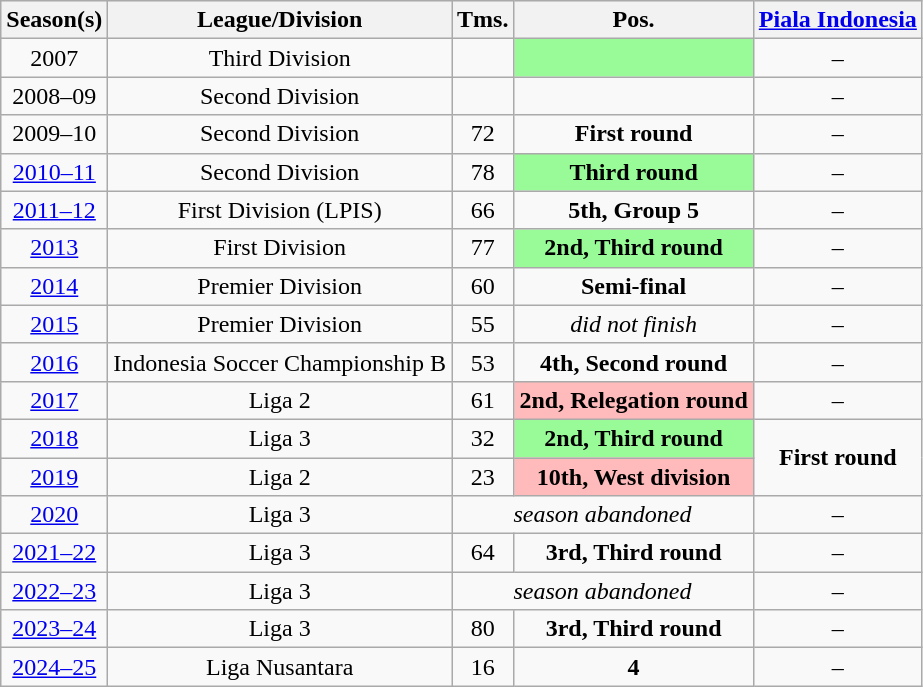<table class="wikitable" style="text-align:center">
<tr style="background:#efefef;">
<th>Season(s)</th>
<th>League/Division</th>
<th>Tms.</th>
<th>Pos.</th>
<th><a href='#'>Piala Indonesia</a></th>
</tr>
<tr>
<td>2007</td>
<td>Third Division</td>
<td></td>
<td bgcolor="palegreen"></td>
<td>–</td>
</tr>
<tr>
<td>2008–09</td>
<td>Second Division</td>
<td></td>
<td></td>
<td>–</td>
</tr>
<tr>
<td>2009–10</td>
<td>Second Division</td>
<td>72</td>
<td><strong>First round</strong></td>
<td>–</td>
</tr>
<tr>
<td><a href='#'>2010–11</a></td>
<td>Second Division</td>
<td>78</td>
<td bgcolor="palegreen"><strong>Third round</strong></td>
<td>–</td>
</tr>
<tr>
<td><a href='#'>2011–12</a></td>
<td>First Division (LPIS)</td>
<td>66</td>
<td><strong>5th, Group 5</strong></td>
<td>–</td>
</tr>
<tr>
<td><a href='#'>2013</a></td>
<td>First Division</td>
<td>77</td>
<td bgcolor="palegreen"><strong>2nd, Third round</strong></td>
<td>–</td>
</tr>
<tr>
<td><a href='#'>2014</a></td>
<td>Premier Division</td>
<td>60</td>
<td><strong>Semi-final</strong></td>
<td>–</td>
</tr>
<tr>
<td><a href='#'>2015</a></td>
<td>Premier Division</td>
<td>55</td>
<td><em>did not finish</em></td>
<td>–</td>
</tr>
<tr>
<td><a href='#'>2016</a></td>
<td>Indonesia Soccer Championship B</td>
<td>53</td>
<td><strong>4th, Second round</strong></td>
<td>–</td>
</tr>
<tr>
<td><a href='#'>2017</a></td>
<td>Liga 2</td>
<td>61</td>
<td style="background: #FFBBBB;"><strong>2nd, Relegation round</strong></td>
<td>–</td>
</tr>
<tr>
<td><a href='#'>2018</a></td>
<td>Liga 3</td>
<td>32</td>
<td bgcolor="palegreen"><strong>2nd, Third round</strong></td>
<td rowspan="2"><strong>First round</strong></td>
</tr>
<tr>
<td><a href='#'>2019</a></td>
<td>Liga 2</td>
<td>23</td>
<td style="background: #FFBBBB;"><strong>10th, West division</strong></td>
</tr>
<tr>
<td><a href='#'>2020</a></td>
<td>Liga 3</td>
<td colspan="2"><em>season abandoned</em></td>
<td>–</td>
</tr>
<tr>
<td><a href='#'>2021–22</a></td>
<td>Liga 3</td>
<td>64</td>
<td><strong>3rd, Third round</strong></td>
<td>–</td>
</tr>
<tr>
<td><a href='#'>2022–23</a></td>
<td>Liga 3</td>
<td colspan="2"><em>season abandoned</em></td>
<td>–</td>
</tr>
<tr>
<td><a href='#'>2023–24</a></td>
<td>Liga 3</td>
<td>80</td>
<td><strong>3rd, Third round</strong></td>
<td>–</td>
</tr>
<tr>
<td><a href='#'>2024–25</a></td>
<td>Liga Nusantara</td>
<td>16</td>
<td><strong>4</strong></td>
<td>–</td>
</tr>
</table>
